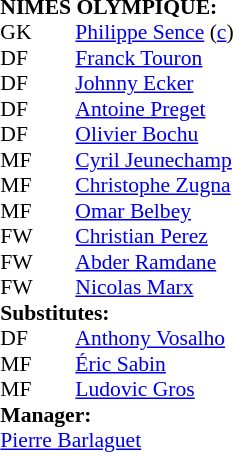<table style="font-size: 90%" cellspacing="0" cellpadding="0" align=center>
<tr>
<td colspan=4><strong>NIMES OLYMPIQUE:</strong></td>
</tr>
<tr>
<th width=25></th>
<th width=25></th>
</tr>
<tr>
<td>GK</td>
<td><strong> </strong></td>
<td> <a href='#'>Philippe Sence</a> (<a href='#'>c</a>)</td>
</tr>
<tr>
<td>DF</td>
<td><strong> </strong></td>
<td> <a href='#'>Franck Touron</a></td>
</tr>
<tr>
<td>DF</td>
<td><strong> </strong></td>
<td> <a href='#'>Johnny Ecker</a></td>
</tr>
<tr>
<td>DF</td>
<td><strong> </strong></td>
<td> <a href='#'>Antoine Preget</a></td>
</tr>
<tr>
<td>DF</td>
<td><strong> </strong></td>
<td> <a href='#'>Olivier Bochu</a></td>
</tr>
<tr>
<td>MF</td>
<td><strong> </strong></td>
<td> <a href='#'>Cyril Jeunechamp</a></td>
<td></td>
<td></td>
</tr>
<tr>
<td>MF</td>
<td><strong> </strong></td>
<td> <a href='#'>Christophe Zugna</a></td>
<td></td>
<td></td>
</tr>
<tr>
<td>MF</td>
<td><strong> </strong></td>
<td> <a href='#'>Omar Belbey</a></td>
</tr>
<tr>
<td>FW</td>
<td><strong> </strong></td>
<td> <a href='#'>Christian Perez</a></td>
</tr>
<tr>
<td>FW</td>
<td><strong> </strong></td>
<td> <a href='#'>Abder Ramdane</a></td>
<td></td>
<td></td>
</tr>
<tr>
<td>FW</td>
<td><strong> </strong></td>
<td> <a href='#'>Nicolas Marx</a></td>
</tr>
<tr>
<td colspan=3><strong>Substitutes:</strong></td>
</tr>
<tr>
<td>DF</td>
<td><strong> </strong></td>
<td> <a href='#'>Anthony Vosalho</a></td>
<td></td>
<td></td>
</tr>
<tr>
<td>MF</td>
<td><strong> </strong></td>
<td> <a href='#'>Éric Sabin</a></td>
<td></td>
<td></td>
</tr>
<tr>
<td>MF</td>
<td><strong> </strong></td>
<td> <a href='#'>Ludovic Gros</a></td>
<td></td>
<td></td>
</tr>
<tr>
<td colspan=3><strong>Manager:</strong></td>
</tr>
<tr>
<td colspan=4> <a href='#'>Pierre Barlaguet</a></td>
</tr>
</table>
